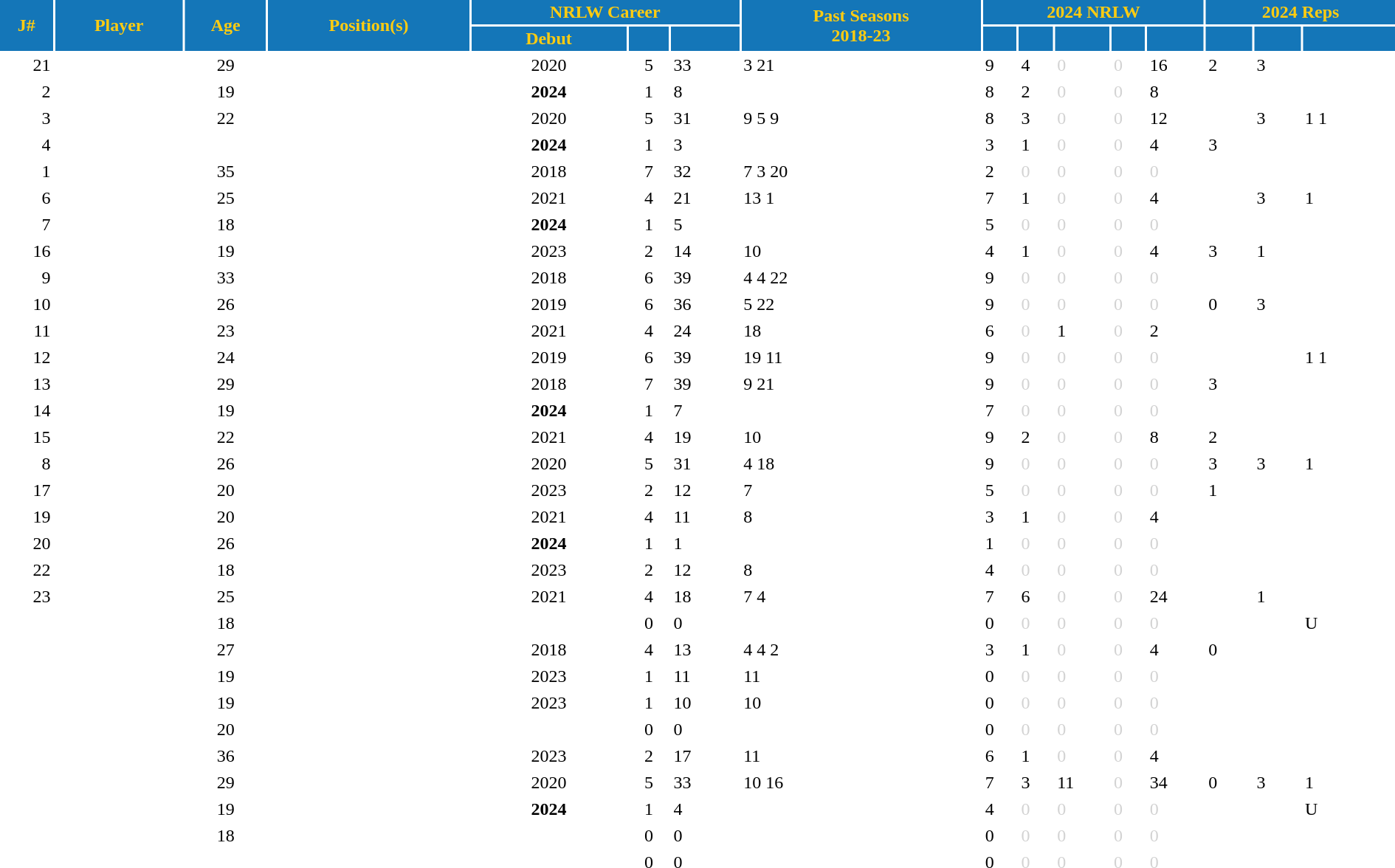<table class="sortable" border="0" cellspacing="2" cellpadding="2" style="width:100%;" style="text-align:right;">
<tr style="background:#1476B8; color:#FFCC11">
<th rowspan=2>J#</th>
<th rowspan=2 align=center>Player</th>
<th rowspan=2>Age</th>
<th rowspan=2>Position(s)</th>
<th colspan=3 align=center>NRLW Career</th>
<th rowspan=2 class="unsortable" align=center>Past Seasons<br>2018-23</th>
<th colspan=5 align=center>2024 NRLW</th>
<th colspan=3 align=center>2024 Reps</th>
</tr>
<tr style="background:#1476B8; color:#FFCC11">
<th>Debut</th>
<th></th>
<th></th>
<th></th>
<th class="unsortable"></th>
<th class="unsortable"></th>
<th class="unsortable"></th>
<th></th>
<th class="unsortable"></th>
<th class="unsortable"></th>
<th class="unsortable"></th>
</tr>
<tr>
<td align=right>21</td>
<td align=left></td>
<td align=center>29</td>
<td align=center></td>
<td align=center>2020</td>
<td align=center>5</td>
<td>33</td>
<td align=left> 3  21</td>
<td align=left> 9</td>
<td>4</td>
<td style="color:lightgray">0</td>
<td style="color:lightgray">0</td>
<td>16</td>
<td> 2</td>
<td> 3</td>
<td></td>
</tr>
<tr>
<td align=right>2</td>
<td align=left></td>
<td align=center>19</td>
<td align=center></td>
<td align=center><strong>2024</strong></td>
<td align=center>1</td>
<td>8</td>
<td align=left></td>
<td align=left> 8</td>
<td>2</td>
<td style="color:lightgray">0</td>
<td style="color:lightgray">0</td>
<td>8</td>
<td></td>
<td></td>
<td></td>
</tr>
<tr>
<td align=right>3</td>
<td align=left></td>
<td align=center>22</td>
<td align=center></td>
<td align=center>2020</td>
<td align=center>5</td>
<td>31</td>
<td align=left> 9  5  9</td>
<td align=left> 8</td>
<td>3</td>
<td style="color:lightgray">0</td>
<td style="color:lightgray">0</td>
<td>12</td>
<td></td>
<td> 3</td>
<td> 1  1</td>
</tr>
<tr>
<td align=right>4</td>
<td align=left></td>
<td align=center></td>
<td align=center></td>
<td align=center><strong>2024</strong></td>
<td align=center>1</td>
<td>3</td>
<td align=left></td>
<td align=left> 3</td>
<td>1</td>
<td style="color:lightgray">0</td>
<td style="color:lightgray">0</td>
<td>4</td>
<td> 3</td>
<td></td>
<td></td>
</tr>
<tr>
<td align=right>1</td>
<td align=left></td>
<td align=center>35</td>
<td align=center></td>
<td align=center>2018</td>
<td align=center>7</td>
<td>32</td>
<td align=left> 7  3  20</td>
<td align=left> 2</td>
<td style="color:lightgray">0</td>
<td style="color:lightgray">0</td>
<td style="color:lightgray">0</td>
<td style="color:lightgray">0</td>
<td></td>
<td></td>
<td></td>
</tr>
<tr>
<td align=right>6</td>
<td align=left></td>
<td align=center>25</td>
<td align=center></td>
<td align=center>2021</td>
<td align=center>4</td>
<td>21</td>
<td align=left> 13  1</td>
<td align=left> 7</td>
<td>1</td>
<td style="color:lightgray">0</td>
<td style="color:lightgray">0</td>
<td>4</td>
<td></td>
<td> 3</td>
<td> 1</td>
</tr>
<tr>
<td align=right>7</td>
<td align=left></td>
<td align=center>18</td>
<td align=center></td>
<td align=center><strong>2024</strong></td>
<td align=center>1</td>
<td>5</td>
<td align=left></td>
<td align=left> 5</td>
<td style="color:lightgray">0</td>
<td style="color:lightgray">0</td>
<td style="color:lightgray">0</td>
<td style="color:lightgray">0</td>
<td></td>
<td></td>
<td></td>
</tr>
<tr>
<td align=right>16</td>
<td align=left></td>
<td align=center>19</td>
<td align=center></td>
<td align=center>2023</td>
<td align=center>2</td>
<td>14</td>
<td align=left> 10</td>
<td align=left> 4</td>
<td>1</td>
<td style="color:lightgray">0</td>
<td style="color:lightgray">0</td>
<td>4</td>
<td> 3</td>
<td> 1</td>
<td></td>
</tr>
<tr>
<td align=right>9</td>
<td align=left></td>
<td align=center>33</td>
<td align=center></td>
<td align=center>2018</td>
<td align=center>6</td>
<td>39</td>
<td align=left> 4  4  22</td>
<td align=left> 9</td>
<td style="color:lightgray">0</td>
<td style="color:lightgray">0</td>
<td style="color:lightgray">0</td>
<td style="color:lightgray">0</td>
<td></td>
<td></td>
<td></td>
</tr>
<tr>
<td align=right>10</td>
<td align=left></td>
<td align=center>26</td>
<td align=center></td>
<td align=center>2019</td>
<td align=center>6</td>
<td>36</td>
<td align=left> 5  22</td>
<td align=left> 9</td>
<td style="color:lightgray">0</td>
<td style="color:lightgray">0</td>
<td style="color:lightgray">0</td>
<td style="color:lightgray">0</td>
<td> 0</td>
<td> 3</td>
<td></td>
</tr>
<tr>
<td align=right>11</td>
<td align=left></td>
<td align=center>23</td>
<td align=center></td>
<td align=center>2021</td>
<td align=center>4</td>
<td>24</td>
<td align=left> 18</td>
<td align=left> 6</td>
<td style="color:lightgray">0</td>
<td>1</td>
<td style="color:lightgray">0</td>
<td>2</td>
<td></td>
<td></td>
<td></td>
</tr>
<tr>
<td align=right>12</td>
<td align=left></td>
<td align=center>24</td>
<td align=center></td>
<td align=center>2019</td>
<td align=center>6</td>
<td>39</td>
<td align=left> 19  11</td>
<td align=left> 9</td>
<td style="color:lightgray">0</td>
<td style="color:lightgray">0</td>
<td style="color:lightgray">0</td>
<td style="color:lightgray">0</td>
<td></td>
<td></td>
<td> 1  1</td>
</tr>
<tr>
<td align=right>13</td>
<td align=left></td>
<td align=center>29</td>
<td align=center></td>
<td align=center>2018</td>
<td align=center>7</td>
<td>39</td>
<td align=left> 9  21</td>
<td align=left> 9</td>
<td style="color:lightgray">0</td>
<td style="color:lightgray">0</td>
<td style="color:lightgray">0</td>
<td style="color:lightgray">0</td>
<td> 3</td>
<td></td>
<td></td>
</tr>
<tr>
<td align=right>14</td>
<td align=left></td>
<td align=center>19</td>
<td align=center></td>
<td align=center><strong>2024</strong></td>
<td align=center>1</td>
<td>7</td>
<td align=left></td>
<td align=left> 7</td>
<td style="color:lightgray">0</td>
<td style="color:lightgray">0</td>
<td style="color:lightgray">0</td>
<td style="color:lightgray">0</td>
<td></td>
<td></td>
<td></td>
</tr>
<tr>
<td align=right>15</td>
<td align=left></td>
<td align=center>22</td>
<td align=center></td>
<td align=center>2021</td>
<td align=center>4</td>
<td>19</td>
<td align=left> 10</td>
<td align=left> 9</td>
<td>2</td>
<td style="color:lightgray">0</td>
<td style="color:lightgray">0</td>
<td>8</td>
<td> 2</td>
<td></td>
<td></td>
</tr>
<tr>
<td align=right>8</td>
<td align=left></td>
<td align=center>26</td>
<td align=center></td>
<td align=center>2020</td>
<td align=center>5</td>
<td>31</td>
<td align=left> 4  18</td>
<td align=left> 9</td>
<td style="color:lightgray">0</td>
<td style="color:lightgray">0</td>
<td style="color:lightgray">0</td>
<td style="color:lightgray">0</td>
<td> 3</td>
<td> 3</td>
<td> 1</td>
</tr>
<tr>
<td align=right>17</td>
<td align=left></td>
<td align=center>20</td>
<td align=center></td>
<td align=center>2023</td>
<td align=center>2</td>
<td>12</td>
<td align=left> 7</td>
<td align=left> 5</td>
<td style="color:lightgray">0</td>
<td style="color:lightgray">0</td>
<td style="color:lightgray">0</td>
<td style="color:lightgray">0</td>
<td> 1</td>
<td></td>
<td></td>
</tr>
<tr>
<td align=right>19</td>
<td align=left></td>
<td align=center>20</td>
<td align=center></td>
<td align=center>2021</td>
<td align=center>4</td>
<td>11</td>
<td align=left> 8</td>
<td align=left> 3</td>
<td>1</td>
<td style="color:lightgray">0</td>
<td style="color:lightgray">0</td>
<td>4</td>
<td></td>
<td></td>
<td></td>
</tr>
<tr>
<td align=right>20</td>
<td align=left></td>
<td align=center>26</td>
<td align=center></td>
<td align=center><strong>2024</strong></td>
<td align=center>1</td>
<td>1</td>
<td align=left></td>
<td align=left> 1</td>
<td style="color:lightgray">0</td>
<td style="color:lightgray">0</td>
<td style="color:lightgray">0</td>
<td style="color:lightgray">0</td>
<td></td>
<td></td>
<td></td>
</tr>
<tr>
<td align=right>22</td>
<td align=left></td>
<td align=center>18</td>
<td align=center></td>
<td align=center>2023</td>
<td align=center>2</td>
<td>12</td>
<td align=left> 8</td>
<td align=left> 4</td>
<td style="color:lightgray">0</td>
<td style="color:lightgray">0</td>
<td style="color:lightgray">0</td>
<td style="color:lightgray">0</td>
<td></td>
<td></td>
<td></td>
</tr>
<tr>
<td align=right>23</td>
<td align=left></td>
<td align=center>25</td>
<td align=center></td>
<td align=center>2021</td>
<td align=center>4</td>
<td>18</td>
<td align=left> 7  4</td>
<td align=left> 7</td>
<td>6</td>
<td style="color:lightgray">0</td>
<td style="color:lightgray">0</td>
<td>24</td>
<td></td>
<td> 1</td>
<td></td>
</tr>
<tr>
<td align=right></td>
<td align=left></td>
<td align=center>18</td>
<td align=center></td>
<td align=center></td>
<td align=center>0</td>
<td>0</td>
<td align=left></td>
<td align=left> 0</td>
<td style="color:lightgray">0</td>
<td style="color:lightgray">0</td>
<td style="color:lightgray">0</td>
<td style="color:lightgray">0</td>
<td></td>
<td></td>
<td> U</td>
</tr>
<tr>
<td align=right></td>
<td align=left></td>
<td align=center>27</td>
<td align=center></td>
<td align=center>2018</td>
<td align=center>4</td>
<td>13</td>
<td align=left> 4  4  2</td>
<td align=left> 3</td>
<td>1</td>
<td style="color:lightgray">0</td>
<td style="color:lightgray">0</td>
<td>4</td>
<td> 0</td>
<td></td>
<td></td>
</tr>
<tr>
<td align=right></td>
<td align=left></td>
<td align=center>19</td>
<td align=center></td>
<td align=center>2023</td>
<td align=center>1</td>
<td>11</td>
<td align=left> 11</td>
<td align=left> 0</td>
<td style="color:lightgray">0</td>
<td style="color:lightgray">0</td>
<td style="color:lightgray">0</td>
<td style="color:lightgray">0</td>
<td></td>
<td></td>
<td></td>
</tr>
<tr>
<td align=right></td>
<td align=left></td>
<td align=center>19</td>
<td align=center></td>
<td align=center>2023</td>
<td align=center>1</td>
<td>10</td>
<td align=left> 10</td>
<td align=left> 0</td>
<td style="color:lightgray">0</td>
<td style="color:lightgray">0</td>
<td style="color:lightgray">0</td>
<td style="color:lightgray">0</td>
<td></td>
<td></td>
<td></td>
</tr>
<tr>
<td align=right></td>
<td align=left></td>
<td align=center>20</td>
<td align=center></td>
<td align=center></td>
<td align=center>0</td>
<td>0</td>
<td align=left></td>
<td align=left> 0</td>
<td style="color:lightgray">0</td>
<td style="color:lightgray">0</td>
<td style="color:lightgray">0</td>
<td style="color:lightgray">0</td>
<td></td>
<td></td>
<td></td>
</tr>
<tr>
<td align=right></td>
<td align=left></td>
<td align=center>36</td>
<td align=center></td>
<td align=center>2023</td>
<td align=center>2</td>
<td>17</td>
<td align=left> 11</td>
<td align=left> 6</td>
<td>1</td>
<td style="color:lightgray">0</td>
<td style="color:lightgray">0</td>
<td>4</td>
<td></td>
<td></td>
<td></td>
</tr>
<tr>
<td align=right></td>
<td align=left></td>
<td align=center>29</td>
<td align=center></td>
<td align=center>2020</td>
<td align=center>5</td>
<td>33</td>
<td align=left> 10  16</td>
<td align=left> 7</td>
<td>3</td>
<td>11</td>
<td style="color:lightgray">0</td>
<td>34</td>
<td> 0</td>
<td> 3</td>
<td> 1</td>
</tr>
<tr>
<td align=right></td>
<td align=left></td>
<td align=center>19</td>
<td align=center></td>
<td align=center><strong>2024</strong></td>
<td align=center>1</td>
<td>4</td>
<td align=left></td>
<td align=left> 4</td>
<td style="color:lightgray">0</td>
<td style="color:lightgray">0</td>
<td style="color:lightgray">0</td>
<td style="color:lightgray">0</td>
<td></td>
<td></td>
<td> U</td>
</tr>
<tr>
<td align=right></td>
<td align=left></td>
<td align=center>18</td>
<td align=center></td>
<td align=center></td>
<td align=center>0</td>
<td>0</td>
<td align=left></td>
<td align=left> 0</td>
<td style="color:lightgray">0</td>
<td style="color:lightgray">0</td>
<td style="color:lightgray">0</td>
<td style="color:lightgray">0</td>
<td></td>
<td></td>
<td></td>
</tr>
<tr>
<td align=right></td>
<td align=left></td>
<td align=center></td>
<td align=center></td>
<td align=center></td>
<td align=center>0</td>
<td>0</td>
<td align=left></td>
<td align=left> 0</td>
<td style="color:lightgray">0</td>
<td style="color:lightgray">0</td>
<td style="color:lightgray">0</td>
<td style="color:lightgray">0</td>
<td></td>
<td></td>
<td></td>
</tr>
</table>
